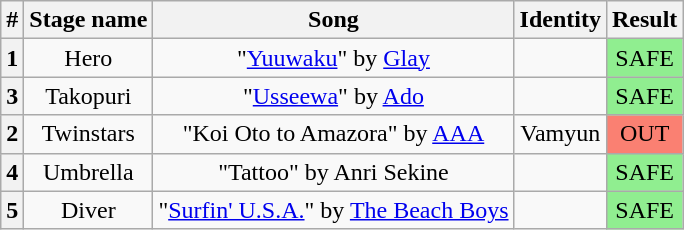<table class="wikitable plainrowheaders" style="text-align: center;">
<tr>
<th>#</th>
<th>Stage name</th>
<th>Song</th>
<th>Identity</th>
<th>Result</th>
</tr>
<tr>
<th>1</th>
<td>Hero</td>
<td>"<a href='#'>Yuuwaku</a>" by <a href='#'>Glay</a></td>
<td></td>
<td bgcolor="lightgreen">SAFE</td>
</tr>
<tr>
<th>3</th>
<td>Takopuri</td>
<td>"<a href='#'>Usseewa</a>" by <a href='#'>Ado</a></td>
<td></td>
<td bgcolor="lightgreen">SAFE</td>
</tr>
<tr>
<th>2</th>
<td>Twinstars</td>
<td>"Koi Oto to Amazora" by <a href='#'>AAA</a></td>
<td>Vamyun</td>
<td bgcolor=salmon>OUT</td>
</tr>
<tr>
<th>4</th>
<td>Umbrella</td>
<td>"Tattoo" by Anri Sekine</td>
<td></td>
<td bgcolor="lightgreen">SAFE</td>
</tr>
<tr>
<th>5</th>
<td>Diver</td>
<td>"<a href='#'>Surfin' U.S.A.</a>" by <a href='#'>The Beach Boys</a></td>
<td></td>
<td bgcolor="lightgreen">SAFE</td>
</tr>
</table>
